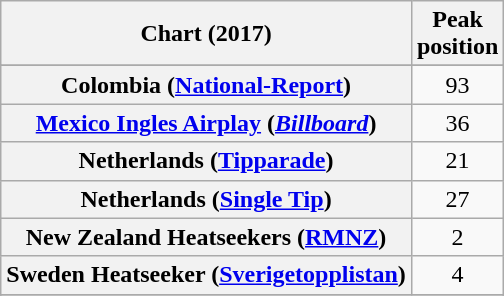<table class="wikitable plainrowheaders sortable" style="text-align:center;">
<tr>
<th scope="col">Chart (2017)</th>
<th scope="col">Peak<br>position</th>
</tr>
<tr>
</tr>
<tr>
</tr>
<tr>
</tr>
<tr>
</tr>
<tr>
</tr>
<tr>
<th scope="row">Colombia (<a href='#'>National-Report</a>)</th>
<td>93</td>
</tr>
<tr>
<th scope="row"><a href='#'>Mexico Ingles Airplay</a> (<em><a href='#'>Billboard</a></em>)</th>
<td>36</td>
</tr>
<tr>
<th scope="row">Netherlands (<a href='#'>Tipparade</a>)</th>
<td>21</td>
</tr>
<tr>
<th scope="row">Netherlands (<a href='#'>Single Tip</a>)</th>
<td>27</td>
</tr>
<tr>
<th scope="row">New Zealand Heatseekers (<a href='#'>RMNZ</a>)</th>
<td>2</td>
</tr>
<tr>
<th scope="row">Sweden Heatseeker (<a href='#'>Sverigetopplistan</a>)</th>
<td>4</td>
</tr>
<tr>
</tr>
<tr>
</tr>
<tr>
</tr>
<tr>
</tr>
</table>
